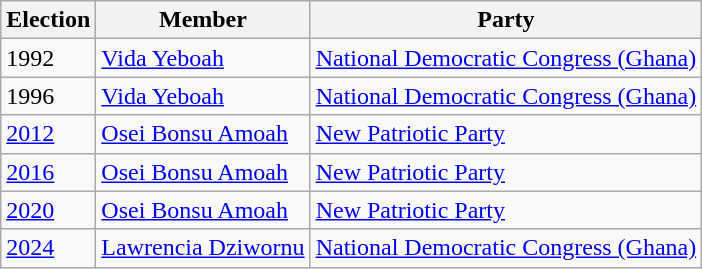<table class="wikitable">
<tr>
<th>Election</th>
<th>Member</th>
<th>Party</th>
</tr>
<tr>
<td>1992</td>
<td><a href='#'>Vida Yeboah</a></td>
<td><a href='#'>National Democratic Congress (Ghana)</a></td>
</tr>
<tr>
<td>1996</td>
<td><a href='#'>Vida Yeboah</a></td>
<td><a href='#'>National Democratic Congress (Ghana)</a></td>
</tr>
<tr>
<td><a href='#'>2012</a></td>
<td><a href='#'>Osei Bonsu Amoah</a></td>
<td><a href='#'>New Patriotic Party</a></td>
</tr>
<tr>
<td><a href='#'>2016</a></td>
<td><a href='#'>Osei Bonsu Amoah</a></td>
<td><a href='#'>New Patriotic Party</a></td>
</tr>
<tr>
<td><a href='#'>2020</a></td>
<td><a href='#'>Osei Bonsu Amoah</a></td>
<td><a href='#'>New Patriotic Party</a></td>
</tr>
<tr>
<td><a href='#'>2024</a></td>
<td><a href='#'>Lawrencia Dziwornu</a></td>
<td><a href='#'>National Democratic Congress (Ghana)</a></td>
</tr>
</table>
